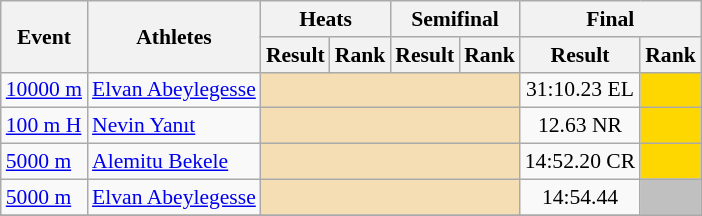<table class="wikitable" border="1" style="font-size:90%">
<tr>
<th rowspan="2">Event</th>
<th rowspan="2">Athletes</th>
<th colspan="2">Heats</th>
<th colspan="2">Semifinal</th>
<th colspan="2">Final</th>
</tr>
<tr>
<th>Result</th>
<th>Rank</th>
<th>Result</th>
<th>Rank</th>
<th>Result</th>
<th>Rank</th>
</tr>
<tr>
<td><a href='#'>10000 m</a></td>
<td><a href='#'>Elvan Abeylegesse</a></td>
<td colspan="4" bgcolor="wheat"></td>
<td align=center>31:10.23 EL</td>
<td align="center" bgcolor=gold></td>
</tr>
<tr>
<td><a href='#'>100 m H</a></td>
<td><a href='#'>Nevin Yanıt</a></td>
<td colspan="4" bgcolor="wheat"></td>
<td align=center>12.63 NR</td>
<td align="center" bgcolor=gold></td>
</tr>
<tr>
<td><a href='#'>5000 m</a></td>
<td><a href='#'>Alemitu Bekele</a></td>
<td colspan="4" bgcolor="wheat"></td>
<td align=center>14:52.20 CR</td>
<td align=center bgcolor="gold"></td>
</tr>
<tr>
<td><a href='#'>5000 m</a></td>
<td><a href='#'>Elvan Abeylegesse</a></td>
<td colspan="4" bgcolor="wheat"></td>
<td align=center>14:54.44</td>
<td align=center bgcolor="silver"></td>
</tr>
<tr>
</tr>
</table>
